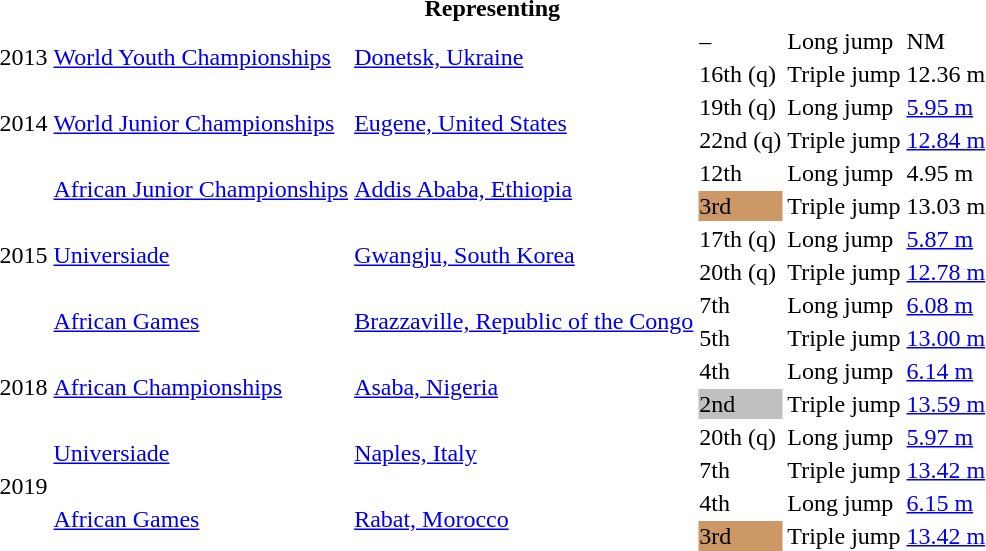<table>
<tr>
<th colspan="6">Representing </th>
</tr>
<tr>
<td rowspan=2>2013</td>
<td rowspan=2><a href='#'>World Youth Championships</a></td>
<td rowspan=2><a href='#'>Donetsk, Ukraine</a></td>
<td>–</td>
<td>Long jump</td>
<td>NM</td>
</tr>
<tr>
<td>16th (q)</td>
<td>Triple jump</td>
<td>12.36 m</td>
</tr>
<tr>
<td rowspan=2>2014</td>
<td rowspan=2><a href='#'>World Junior Championships</a></td>
<td rowspan=2><a href='#'>Eugene, United States</a></td>
<td>19th (q)</td>
<td>Long jump</td>
<td><a href='#'>5.95 m</a></td>
</tr>
<tr>
<td>22nd (q)</td>
<td>Triple jump</td>
<td><a href='#'>12.84 m</a></td>
</tr>
<tr>
<td rowspan=6>2015</td>
<td rowspan=2><a href='#'>African Junior Championships</a></td>
<td rowspan=2><a href='#'>Addis Ababa, Ethiopia</a></td>
<td>12th</td>
<td>Long jump</td>
<td>4.95 m</td>
</tr>
<tr>
<td bgcolor=cc9966>3rd</td>
<td>Triple jump</td>
<td>13.03 m</td>
</tr>
<tr>
<td rowspan=2><a href='#'>Universiade</a></td>
<td rowspan=2><a href='#'>Gwangju, South Korea</a></td>
<td>17th (q)</td>
<td>Long jump</td>
<td><a href='#'>5.87 m</a></td>
</tr>
<tr>
<td>20th (q)</td>
<td>Triple jump</td>
<td><a href='#'>12.78 m</a></td>
</tr>
<tr>
<td rowspan=2><a href='#'>African Games</a></td>
<td rowspan=2><a href='#'>Brazzaville, Republic of the Congo</a></td>
<td>7th</td>
<td>Long jump</td>
<td><a href='#'>6.08 m</a></td>
</tr>
<tr>
<td>5th</td>
<td>Triple jump</td>
<td><a href='#'>13.00 m</a></td>
</tr>
<tr>
<td rowspan=2>2018</td>
<td rowspan=2><a href='#'>African Championships</a></td>
<td rowspan=2><a href='#'>Asaba, Nigeria</a></td>
<td>4th</td>
<td>Long jump</td>
<td><a href='#'>6.14 m</a></td>
</tr>
<tr>
<td bgcolor=silver>2nd</td>
<td>Triple jump</td>
<td><a href='#'>13.59 m</a></td>
</tr>
<tr>
<td rowspan=4>2019</td>
<td rowspan=2><a href='#'>Universiade</a></td>
<td rowspan=2><a href='#'>Naples, Italy</a></td>
<td>20th (q)</td>
<td>Long jump</td>
<td><a href='#'>5.97 m</a></td>
</tr>
<tr>
<td>7th</td>
<td>Triple jump</td>
<td><a href='#'>13.42 m</a></td>
</tr>
<tr>
<td rowspan=2><a href='#'>African Games</a></td>
<td rowspan=2><a href='#'>Rabat, Morocco</a></td>
<td>4th</td>
<td>Long jump</td>
<td><a href='#'>6.15 m</a></td>
</tr>
<tr>
<td bgcolor=cc9966>3rd</td>
<td>Triple jump</td>
<td><a href='#'>13.42 m</a></td>
</tr>
</table>
